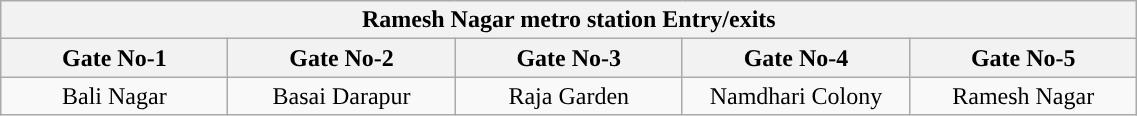<table class="wikitable" style="text-align: center;" width="60%">
<tr>
<th align="center" colspan="5" style="background:#"><span>Ramesh Nagar metro station Entry/exits</span></th>
</tr>
<tr>
<th style="width:15%;">Gate No-1</th>
<th style="width:15%;">Gate No-2</th>
<th style="width:15%;">Gate No-3</th>
<th style="width:15%;">Gate No-4</th>
<th style="width:15%;">Gate No-5</th>
</tr>
<tr>
<td>Bali Nagar</td>
<td>Basai Darapur</td>
<td>Raja Garden</td>
<td>Namdhari Colony</td>
<td>Ramesh Nagar</td>
</tr>
</table>
